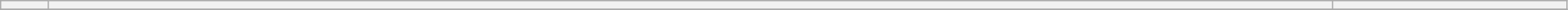<table class="wikitable" width="99%">
<tr>
<th width="3%"></th>
<th></th>
<th width="15%"></th>
</tr>
<tr>
</tr>
</table>
